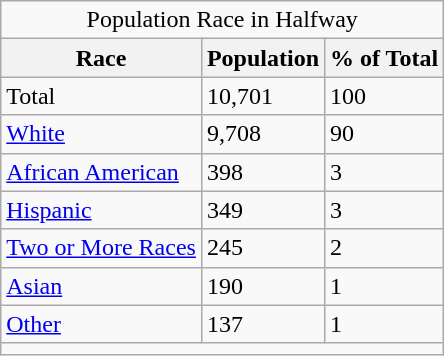<table class="wikitable sortable">
<tr>
<td colspan="3" style="text-align:center;">Population Race in Halfway</td>
</tr>
<tr>
<th>Race</th>
<th>Population</th>
<th>% of Total</th>
</tr>
<tr>
<td>Total</td>
<td>10,701</td>
<td>100</td>
</tr>
<tr>
<td><a href='#'>White</a></td>
<td>9,708</td>
<td>90</td>
</tr>
<tr>
<td><a href='#'>African American</a></td>
<td>398</td>
<td>3</td>
</tr>
<tr>
<td><a href='#'>Hispanic</a></td>
<td>349</td>
<td>3</td>
</tr>
<tr>
<td><a href='#'>Two or More Races</a></td>
<td>245</td>
<td>2</td>
</tr>
<tr>
<td><a href='#'>Asian</a></td>
<td>190</td>
<td>1</td>
</tr>
<tr>
<td><a href='#'>Other</a></td>
<td>137</td>
<td>1</td>
</tr>
<tr>
<td colspan="3"></td>
</tr>
</table>
